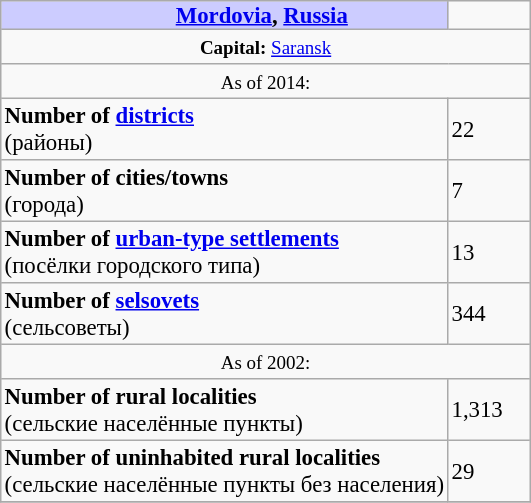<table border=1 align="right" cellpadding=2 cellspacing=0 style="margin: 0 0 1em 1em; background: #f9f9f9; border: 1px #aaa solid; border-collapse: collapse; font-size: 95%;">
<tr>
<th bgcolor="#ccccff" style="padding:0 0 0 50px;"><a href='#'>Mordovia</a>, <a href='#'>Russia</a></th>
<td width="50px"></td>
</tr>
<tr>
<td colspan=2 align="center"><small><strong>Capital:</strong> <a href='#'>Saransk</a></small></td>
</tr>
<tr>
<td colspan=2 align="center"><small>As of 2014:</small></td>
</tr>
<tr>
<td><strong>Number of <a href='#'>districts</a></strong><br>(районы)</td>
<td>22</td>
</tr>
<tr>
<td><strong>Number of cities/towns</strong><br>(города)</td>
<td>7</td>
</tr>
<tr>
<td><strong>Number of <a href='#'>urban-type settlements</a></strong><br>(посёлки городского типа)</td>
<td>13</td>
</tr>
<tr>
<td><strong>Number of <a href='#'>selsovets</a></strong><br>(сельсоветы)</td>
<td>344</td>
</tr>
<tr>
<td colspan=2 align="center"><small>As of 2002:</small></td>
</tr>
<tr>
<td><strong>Number of rural localities</strong><br>(сельские населённые пункты)</td>
<td>1,313</td>
</tr>
<tr>
<td><strong>Number of uninhabited rural localities</strong><br>(сельские населённые пункты без населения)</td>
<td>29</td>
</tr>
<tr>
</tr>
</table>
